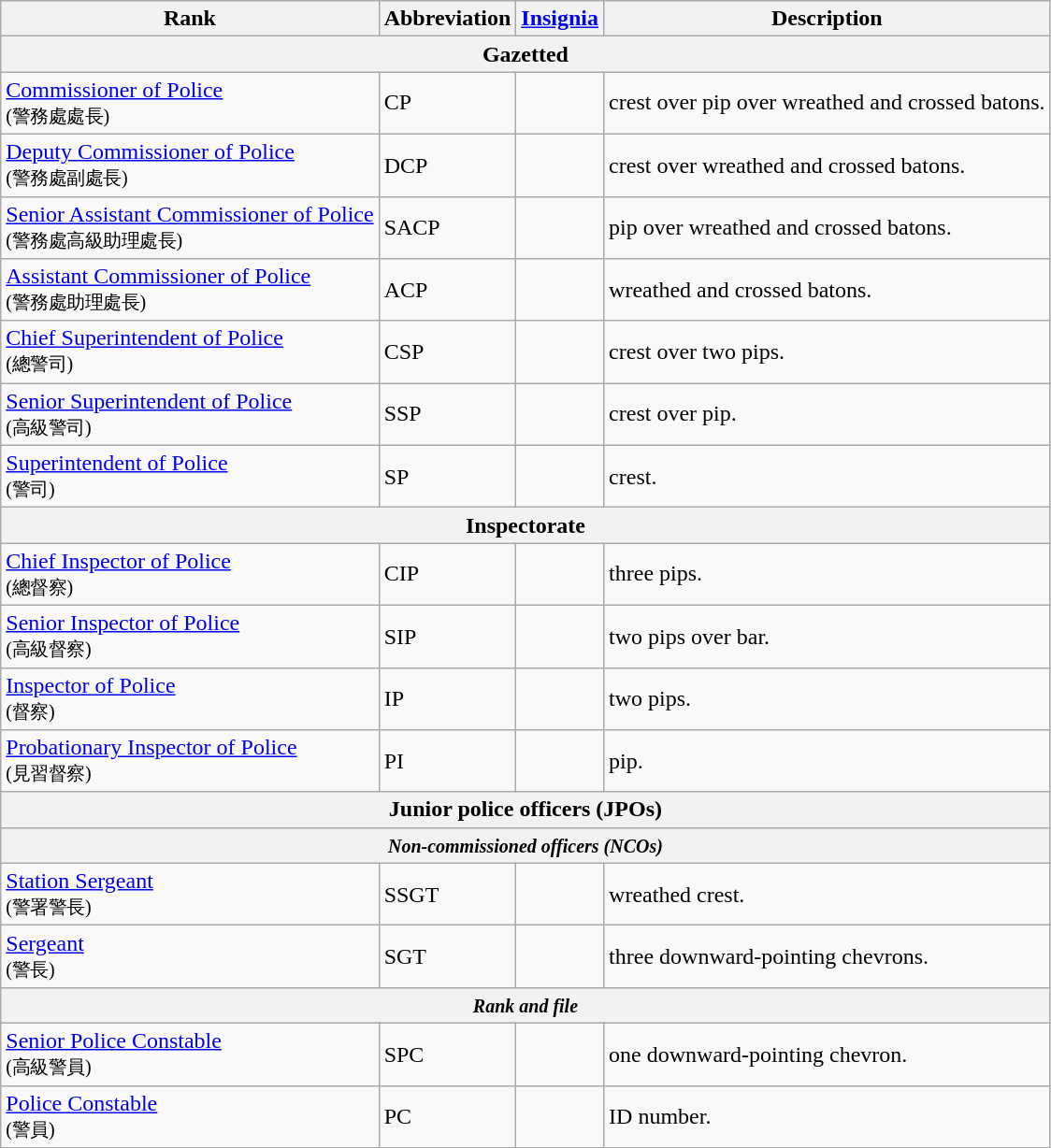<table class="wikitable">
<tr>
<th>Rank</th>
<th>Abbreviation</th>
<th><a href='#'>Insignia</a></th>
<th>Description</th>
</tr>
<tr>
<th colspan=4>Gazetted</th>
</tr>
<tr>
<td><a href='#'>Commissioner of Police</a> <br> <small>(警務處處長)</small></td>
<td>CP</td>
<td></td>
<td>crest over pip over wreathed and crossed batons.</td>
</tr>
<tr>
<td><a href='#'>Deputy Commissioner of Police</a> <br> <small>(警務處副處長)</small></td>
<td>DCP</td>
<td></td>
<td>crest over wreathed and crossed batons.</td>
</tr>
<tr>
<td><a href='#'>Senior Assistant Commissioner of Police</a> <br> <small>(警務處高級助理處長)</small></td>
<td>SACP</td>
<td></td>
<td>pip over wreathed and crossed batons.</td>
</tr>
<tr>
<td><a href='#'>Assistant Commissioner of Police</a> <br> <small>(警務處助理處長)</small></td>
<td>ACP</td>
<td></td>
<td>wreathed and crossed batons.</td>
</tr>
<tr>
<td><a href='#'>Chief Superintendent of Police</a> <br> <small>(總警司)</small></td>
<td>CSP</td>
<td></td>
<td>crest over two pips.</td>
</tr>
<tr>
<td><a href='#'>Senior Superintendent of Police</a> <br> <small>(高級警司)</small></td>
<td>SSP</td>
<td></td>
<td>crest over pip.</td>
</tr>
<tr>
<td><a href='#'>Superintendent of Police</a> <br> <small>(警司)</small></td>
<td>SP</td>
<td></td>
<td>crest.</td>
</tr>
<tr>
<th colspan=4>Inspectorate</th>
</tr>
<tr>
<td><a href='#'>Chief Inspector of Police</a> <br> <small>(總督察)</small></td>
<td>CIP</td>
<td></td>
<td>three pips.</td>
</tr>
<tr>
<td><a href='#'>Senior Inspector of Police</a> <br> <small>(高級督察)</small></td>
<td>SIP</td>
<td></td>
<td>two pips over bar.</td>
</tr>
<tr>
<td><a href='#'>Inspector of Police</a> <br> <small>(督察)</small></td>
<td>IP</td>
<td></td>
<td>two pips.</td>
</tr>
<tr>
<td><a href='#'>Probationary Inspector of Police</a> <br> <small>(見習督察)</small></td>
<td>PI</td>
<td></td>
<td>pip.</td>
</tr>
<tr>
<th colspan=4>Junior police officers (JPOs)</th>
</tr>
<tr>
<th colspan=4><small><em>Non-commissioned officers (NCOs)</em></small></th>
</tr>
<tr>
<td><a href='#'>Station Sergeant</a> <br> <small>(警署警長)</small></td>
<td>SSGT</td>
<td></td>
<td>wreathed crest.</td>
</tr>
<tr>
<td><a href='#'>Sergeant</a> <br> <small>(警長)</small></td>
<td>SGT</td>
<td></td>
<td>three downward-pointing chevrons.</td>
</tr>
<tr>
<th colspan=4><small><em>Rank and file</em></small></th>
</tr>
<tr>
<td><a href='#'>Senior Police Constable</a> <br> <small>(高級警員)</small></td>
<td>SPC</td>
<td></td>
<td>one downward-pointing chevron.</td>
</tr>
<tr>
<td><a href='#'>Police Constable</a> <br> <small>(警員)</small></td>
<td>PC</td>
<td></td>
<td>ID number. </td>
</tr>
</table>
